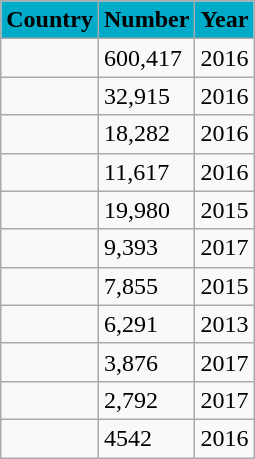<table class="wikitable sortable">
<tr>
<th style=background:#00abc9>Country</th>
<th style=background:#00abc9>Number</th>
<th style=background:#00abc9>Year</th>
</tr>
<tr>
<td></td>
<td>600,417</td>
<td>2016</td>
</tr>
<tr>
<td></td>
<td>32,915</td>
<td>2016</td>
</tr>
<tr>
<td></td>
<td>18,282</td>
<td>2016</td>
</tr>
<tr>
<td></td>
<td>11,617</td>
<td>2016</td>
</tr>
<tr>
<td></td>
<td>19,980</td>
<td>2015</td>
</tr>
<tr>
<td></td>
<td>9,393</td>
<td>2017</td>
</tr>
<tr>
<td></td>
<td>7,855</td>
<td>2015</td>
</tr>
<tr>
<td></td>
<td>6,291</td>
<td>2013</td>
</tr>
<tr>
<td></td>
<td>3,876</td>
<td>2017</td>
</tr>
<tr>
<td></td>
<td>2,792</td>
<td>2017</td>
</tr>
<tr>
<td></td>
<td>4542</td>
<td>2016</td>
</tr>
</table>
